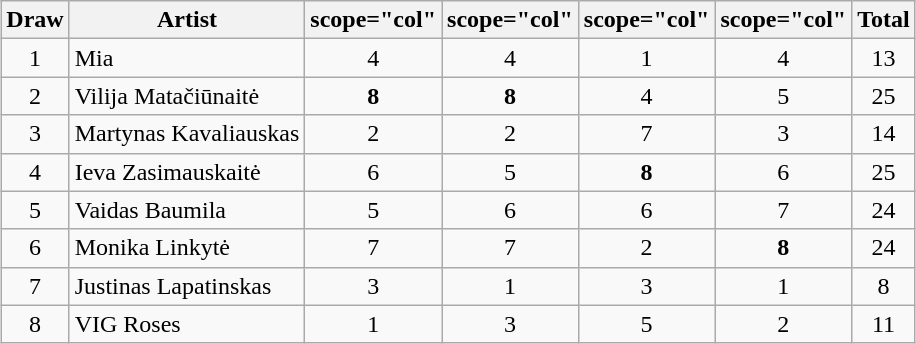<table class="wikitable collapsible" style="margin: 1em auto 1em auto; text-align:center;">
<tr>
<th>Draw</th>
<th>Artist</th>
<th>scope="col" </th>
<th>scope="col" </th>
<th>scope="col" </th>
<th>scope="col" </th>
<th>Total</th>
</tr>
<tr>
<td>1</td>
<td align="left">Mia</td>
<td>4</td>
<td>4</td>
<td>1</td>
<td>4</td>
<td>13</td>
</tr>
<tr>
<td>2</td>
<td align="left">Vilija Matačiūnaitė</td>
<td><strong>8</strong></td>
<td><strong>8</strong></td>
<td>4</td>
<td>5</td>
<td>25</td>
</tr>
<tr>
<td>3</td>
<td align="left">Martynas Kavaliauskas</td>
<td>2</td>
<td>2</td>
<td>7</td>
<td>3</td>
<td>14</td>
</tr>
<tr>
<td>4</td>
<td align="left">Ieva Zasimauskaitė</td>
<td>6</td>
<td>5</td>
<td><strong>8</strong></td>
<td>6</td>
<td>25</td>
</tr>
<tr>
<td>5</td>
<td align="left">Vaidas Baumila</td>
<td>5</td>
<td>6</td>
<td>6</td>
<td>7</td>
<td>24</td>
</tr>
<tr>
<td>6</td>
<td align="left">Monika Linkytė</td>
<td>7</td>
<td>7</td>
<td>2</td>
<td><strong>8</strong></td>
<td>24</td>
</tr>
<tr>
<td>7</td>
<td align="left">Justinas Lapatinskas</td>
<td>3</td>
<td>1</td>
<td>3</td>
<td>1</td>
<td>8</td>
</tr>
<tr>
<td>8</td>
<td align="left">VIG Roses</td>
<td>1</td>
<td>3</td>
<td>5</td>
<td>2</td>
<td>11</td>
</tr>
</table>
